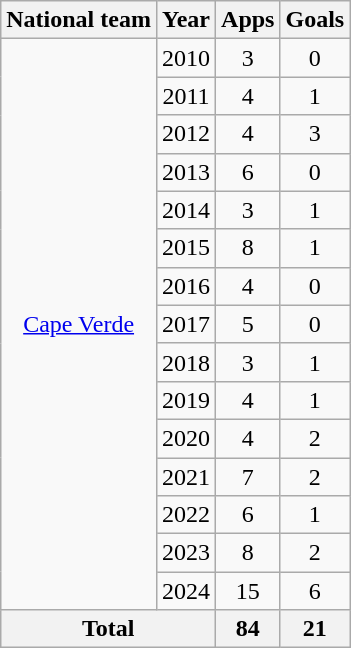<table class="wikitable" style="text-align: center;">
<tr>
<th>National team</th>
<th>Year</th>
<th>Apps</th>
<th>Goals</th>
</tr>
<tr>
<td rowspan="15"><a href='#'>Cape Verde</a></td>
<td>2010</td>
<td>3</td>
<td>0</td>
</tr>
<tr>
<td>2011</td>
<td>4</td>
<td>1</td>
</tr>
<tr>
<td>2012</td>
<td>4</td>
<td>3</td>
</tr>
<tr>
<td>2013</td>
<td>6</td>
<td>0</td>
</tr>
<tr>
<td>2014</td>
<td>3</td>
<td>1</td>
</tr>
<tr>
<td>2015</td>
<td>8</td>
<td>1</td>
</tr>
<tr>
<td>2016</td>
<td>4</td>
<td>0</td>
</tr>
<tr>
<td>2017</td>
<td>5</td>
<td>0</td>
</tr>
<tr>
<td>2018</td>
<td>3</td>
<td>1</td>
</tr>
<tr>
<td>2019</td>
<td>4</td>
<td>1</td>
</tr>
<tr>
<td>2020</td>
<td>4</td>
<td>2</td>
</tr>
<tr>
<td>2021</td>
<td>7</td>
<td>2</td>
</tr>
<tr>
<td>2022</td>
<td>6</td>
<td>1</td>
</tr>
<tr>
<td>2023</td>
<td>8</td>
<td>2</td>
</tr>
<tr>
<td>2024</td>
<td>15</td>
<td>6</td>
</tr>
<tr>
<th colspan="2">Total</th>
<th>84</th>
<th>21</th>
</tr>
</table>
